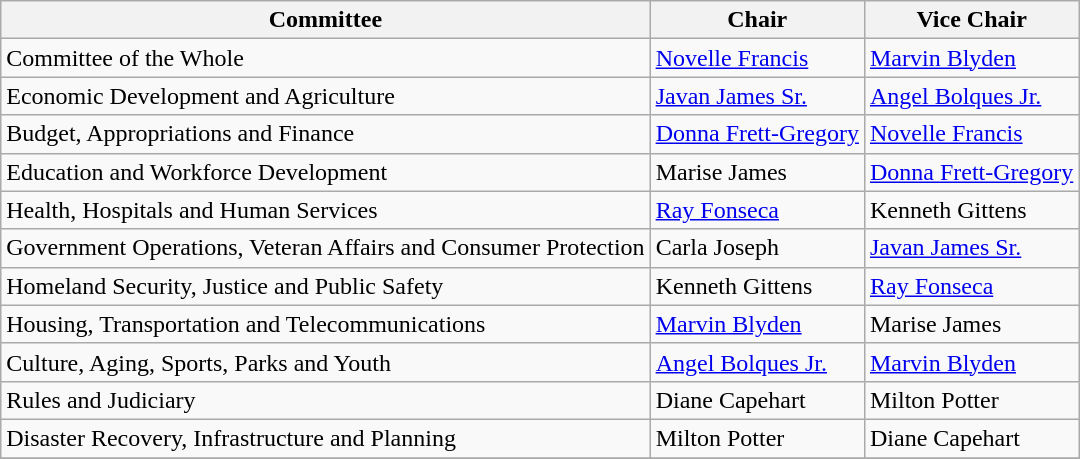<table class="wikitable">
<tr>
<th>Committee</th>
<th>Chair</th>
<th>Vice Chair</th>
</tr>
<tr>
<td>Committee of the Whole</td>
<td><a href='#'>Novelle Francis</a></td>
<td><a href='#'>Marvin Blyden</a></td>
</tr>
<tr>
<td>Economic Development and Agriculture</td>
<td><a href='#'>Javan James Sr.</a></td>
<td><a href='#'>Angel Bolques Jr.</a></td>
</tr>
<tr>
<td>Budget, Appropriations and Finance</td>
<td><a href='#'>Donna Frett-Gregory</a></td>
<td><a href='#'>Novelle Francis</a></td>
</tr>
<tr>
<td>Education and Workforce Development</td>
<td>Marise James</td>
<td><a href='#'>Donna Frett-Gregory</a></td>
</tr>
<tr>
<td>Health, Hospitals and Human Services</td>
<td><a href='#'>Ray Fonseca</a></td>
<td>Kenneth Gittens</td>
</tr>
<tr>
<td>Government Operations, Veteran Affairs and Consumer Protection</td>
<td>Carla Joseph</td>
<td><a href='#'>Javan James Sr.</a></td>
</tr>
<tr>
<td>Homeland Security, Justice and Public Safety</td>
<td>Kenneth Gittens</td>
<td><a href='#'>Ray Fonseca</a></td>
</tr>
<tr>
<td>Housing, Transportation and Telecommunications</td>
<td><a href='#'>Marvin Blyden</a></td>
<td>Marise James</td>
</tr>
<tr>
<td>Culture, Aging, Sports, Parks and Youth</td>
<td><a href='#'>Angel Bolques Jr.</a></td>
<td><a href='#'>Marvin Blyden</a></td>
</tr>
<tr>
<td>Rules and Judiciary</td>
<td>Diane Capehart</td>
<td>Milton Potter</td>
</tr>
<tr>
<td>Disaster Recovery, Infrastructure and Planning</td>
<td>Milton Potter</td>
<td>Diane Capehart</td>
</tr>
<tr>
</tr>
</table>
